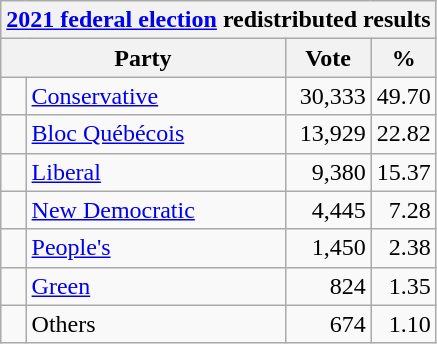<table class="wikitable">
<tr>
<th colspan="4"><a href='#'>2021 federal election</a> redistributed results</th>
</tr>
<tr>
<th bgcolor="#DDDDFF" width="130px" colspan="2">Party</th>
<th bgcolor="#DDDDFF" width="50px">Vote</th>
<th bgcolor="#DDDDFF" width="30px">%</th>
</tr>
<tr>
<td> </td>
<td><a href='#'>Conservative</a></td>
<td align=right>30,333</td>
<td align=right>49.70</td>
</tr>
<tr>
<td> </td>
<td><a href='#'>Bloc Québécois</a></td>
<td align=right>13,929</td>
<td align=right>22.82</td>
</tr>
<tr>
<td> </td>
<td><a href='#'>Liberal</a></td>
<td align=right>9,380</td>
<td align=right>15.37</td>
</tr>
<tr>
<td> </td>
<td><a href='#'>New Democratic</a></td>
<td align=right>4,445</td>
<td align=right>7.28</td>
</tr>
<tr>
<td> </td>
<td><a href='#'>People's</a></td>
<td align=right>1,450</td>
<td align=right>2.38</td>
</tr>
<tr>
<td> </td>
<td><a href='#'>Green</a></td>
<td align=right>824</td>
<td align=right>1.35</td>
</tr>
<tr>
<td> </td>
<td>Others</td>
<td align=right>674</td>
<td align=right>1.10</td>
</tr>
</table>
